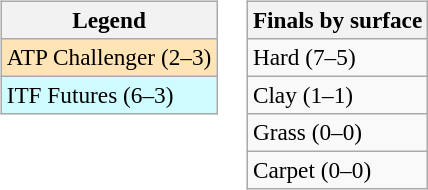<table>
<tr valign=top>
<td><br><table class=wikitable style=font-size:97%>
<tr>
<th>Legend</th>
</tr>
<tr bgcolor=moccasin>
<td>ATP Challenger (2–3)</td>
</tr>
<tr bgcolor=cffcff>
<td>ITF Futures (6–3)</td>
</tr>
</table>
</td>
<td><br><table class=wikitable style=font-size:97%>
<tr>
<th>Finals by surface</th>
</tr>
<tr>
<td>Hard (7–5)</td>
</tr>
<tr>
<td>Clay (1–1)</td>
</tr>
<tr>
<td>Grass (0–0)</td>
</tr>
<tr>
<td>Carpet (0–0)</td>
</tr>
</table>
</td>
</tr>
</table>
